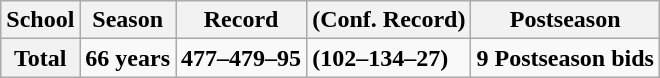<table class="wikitable">
<tr>
<th>School</th>
<th>Season</th>
<th>Record</th>
<th>(Conf. Record)</th>
<th>Postseason</th>
</tr>
<tr>
<th><strong>Total</strong></th>
<td><strong>66 years</strong></td>
<td><strong>477–479–95</strong></td>
<td><strong>(102–134–27)</strong></td>
<td><strong>9 Postseason bids</strong></td>
</tr>
</table>
